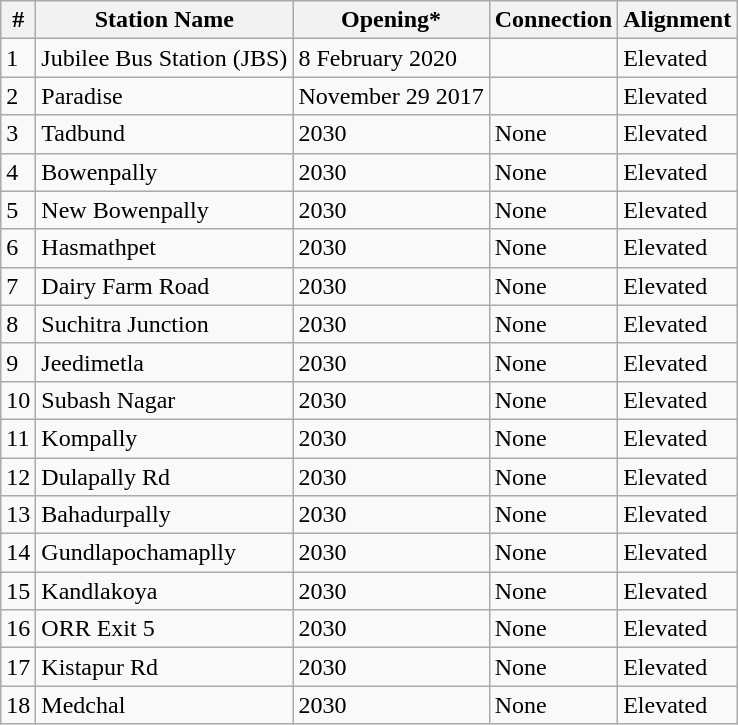<table class="wikitable sortable">
<tr>
<th>#</th>
<th>Station Name</th>
<th>Opening*</th>
<th>Connection</th>
<th>Alignment</th>
</tr>
<tr>
<td>1</td>
<td>Jubilee Bus Station (JBS)</td>
<td>8 February 2020</td>
<td></td>
<td>Elevated</td>
</tr>
<tr>
<td>2</td>
<td>Paradise</td>
<td>November 29 2017</td>
<td></td>
<td>Elevated</td>
</tr>
<tr>
<td>3</td>
<td>Tadbund</td>
<td>2030</td>
<td>None</td>
<td>Elevated</td>
</tr>
<tr>
<td>4</td>
<td>Bowenpally</td>
<td>2030</td>
<td>None</td>
<td>Elevated</td>
</tr>
<tr>
<td>5</td>
<td>New Bowenpally</td>
<td>2030</td>
<td>None</td>
<td>Elevated</td>
</tr>
<tr>
<td>6</td>
<td>Hasmathpet</td>
<td>2030</td>
<td>None</td>
<td>Elevated</td>
</tr>
<tr>
<td>7</td>
<td>Dairy Farm Road</td>
<td>2030</td>
<td>None</td>
<td>Elevated</td>
</tr>
<tr>
<td>8</td>
<td>Suchitra Junction</td>
<td>2030</td>
<td>None</td>
<td>Elevated</td>
</tr>
<tr>
<td>9</td>
<td>Jeedimetla</td>
<td>2030</td>
<td>None</td>
<td>Elevated</td>
</tr>
<tr>
<td>10</td>
<td>Subash Nagar</td>
<td>2030</td>
<td>None</td>
<td>Elevated</td>
</tr>
<tr>
<td>11</td>
<td>Kompally</td>
<td>2030</td>
<td>None</td>
<td>Elevated</td>
</tr>
<tr>
<td>12</td>
<td>Dulapally Rd</td>
<td>2030</td>
<td>None</td>
<td>Elevated</td>
</tr>
<tr>
<td>13</td>
<td>Bahadurpally</td>
<td>2030</td>
<td>None</td>
<td>Elevated</td>
</tr>
<tr>
<td>14</td>
<td>Gundlapochamaplly</td>
<td>2030</td>
<td>None</td>
<td>Elevated</td>
</tr>
<tr>
<td>15</td>
<td>Kandlakoya</td>
<td>2030</td>
<td>None</td>
<td>Elevated</td>
</tr>
<tr>
<td>16</td>
<td>ORR Exit 5</td>
<td>2030</td>
<td>None</td>
<td>Elevated</td>
</tr>
<tr>
<td>17</td>
<td>Kistapur Rd</td>
<td>2030</td>
<td>None</td>
<td>Elevated</td>
</tr>
<tr>
<td>18</td>
<td>Medchal</td>
<td>2030</td>
<td>None</td>
<td>Elevated</td>
</tr>
</table>
